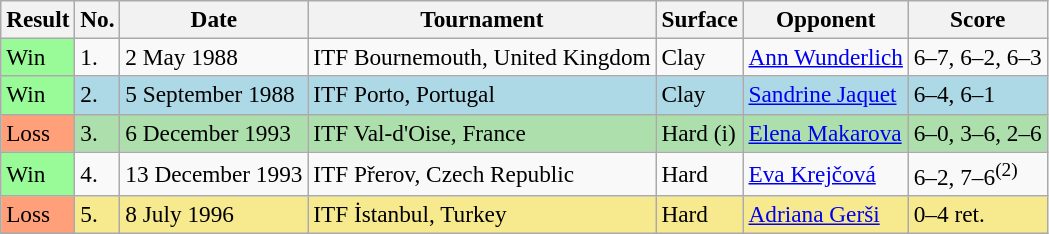<table class="wikitable" style="font-size:97%">
<tr>
<th>Result</th>
<th>No.</th>
<th>Date</th>
<th>Tournament</th>
<th>Surface</th>
<th>Opponent</th>
<th>Score</th>
</tr>
<tr>
<td style="background:#98fb98;">Win</td>
<td>1.</td>
<td>2 May 1988</td>
<td>ITF Bournemouth, United Kingdom</td>
<td>Clay</td>
<td> <a href='#'>Ann Wunderlich</a></td>
<td>6–7, 6–2, 6–3</td>
</tr>
<tr style="background:lightblue;">
<td style="background:#98fb98;">Win</td>
<td>2.</td>
<td>5 September 1988</td>
<td>ITF Porto, Portugal</td>
<td>Clay</td>
<td> <a href='#'>Sandrine Jaquet</a></td>
<td>6–4, 6–1</td>
</tr>
<tr bgcolor=addfad>
<td style="background:#ffa07a;">Loss</td>
<td>3.</td>
<td>6 December 1993</td>
<td>ITF Val-d'Oise, France</td>
<td>Hard (i)</td>
<td> <a href='#'>Elena Makarova</a></td>
<td>6–0, 3–6, 2–6</td>
</tr>
<tr>
<td style="background:#98fb98;">Win</td>
<td>4.</td>
<td>13 December 1993</td>
<td>ITF Přerov, Czech Republic</td>
<td>Hard</td>
<td> <a href='#'>Eva Krejčová</a></td>
<td>6–2, 7–6<sup>(2)</sup></td>
</tr>
<tr style="background:#f7e98e;">
<td style="background:#ffa07a;">Loss</td>
<td>5.</td>
<td>8 July 1996</td>
<td>ITF İstanbul, Turkey</td>
<td>Hard</td>
<td> <a href='#'>Adriana Gerši</a></td>
<td>0–4 ret.</td>
</tr>
</table>
